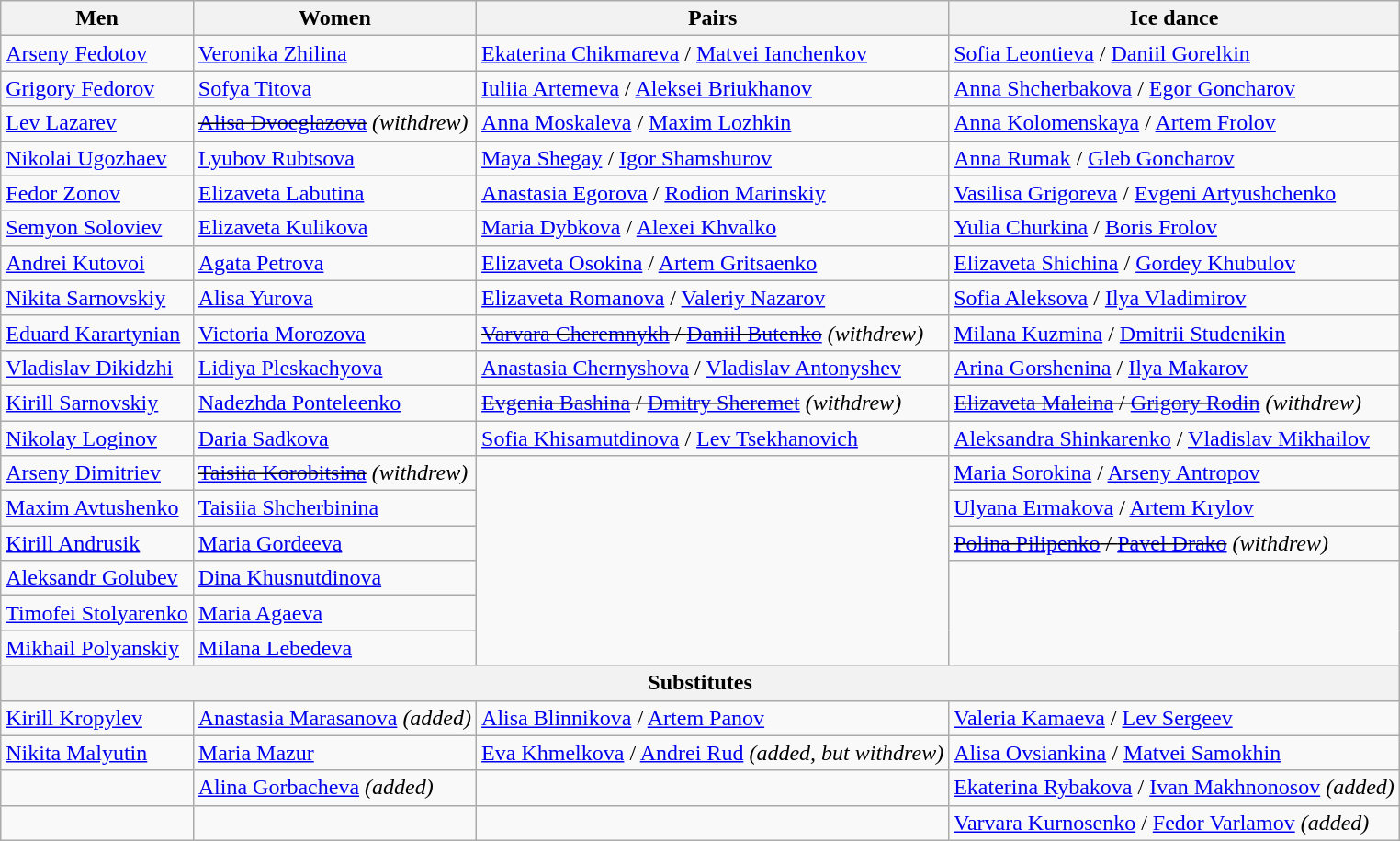<table class="wikitable">
<tr>
<th>Men</th>
<th>Women</th>
<th>Pairs</th>
<th>Ice dance</th>
</tr>
<tr>
<td><a href='#'>Arseny Fedotov</a></td>
<td><a href='#'>Veronika Zhilina</a></td>
<td><a href='#'>Ekaterina Chikmareva</a> / <a href='#'>Matvei Ianchenkov</a></td>
<td><a href='#'>Sofia Leontieva</a> / <a href='#'>Daniil Gorelkin</a></td>
</tr>
<tr>
<td><a href='#'>Grigory Fedorov</a></td>
<td><a href='#'>Sofya Titova</a></td>
<td><a href='#'>Iuliia Artemeva</a> / <a href='#'>Aleksei Briukhanov</a></td>
<td><a href='#'>Anna Shcherbakova</a> / <a href='#'>Egor Goncharov</a></td>
</tr>
<tr>
<td><a href='#'>Lev Lazarev</a></td>
<td><s><a href='#'>Alisa Dvoeglazova</a></s> <em>(withdrew)</em></td>
<td><a href='#'>Anna Moskaleva</a> / <a href='#'>Maxim Lozhkin</a></td>
<td><a href='#'>Anna Kolomenskaya</a> / <a href='#'>Artem Frolov</a></td>
</tr>
<tr>
<td><a href='#'>Nikolai Ugozhaev</a></td>
<td><a href='#'>Lyubov Rubtsova</a></td>
<td><a href='#'>Maya Shegay</a> / <a href='#'>Igor Shamshurov</a></td>
<td><a href='#'>Anna Rumak</a> / <a href='#'>Gleb Goncharov</a></td>
</tr>
<tr>
<td><a href='#'>Fedor Zonov</a></td>
<td><a href='#'>Elizaveta Labutina</a></td>
<td><a href='#'>Anastasia Egorova</a> / <a href='#'>Rodion Marinskiy</a></td>
<td><a href='#'>Vasilisa Grigoreva</a> / <a href='#'>Evgeni Artyushchenko</a></td>
</tr>
<tr>
<td><a href='#'>Semyon Soloviev</a></td>
<td><a href='#'>Elizaveta Kulikova</a></td>
<td><a href='#'>Maria Dybkova</a> / <a href='#'>Alexei Khvalko</a></td>
<td><a href='#'>Yulia Churkina</a> / <a href='#'>Boris Frolov</a></td>
</tr>
<tr>
<td><a href='#'>Andrei Kutovoi</a></td>
<td><a href='#'>Agata Petrova</a></td>
<td><a href='#'>Elizaveta Osokina</a> / <a href='#'>Artem Gritsaenko</a></td>
<td><a href='#'>Elizaveta Shichina</a> / <a href='#'>Gordey Khubulov</a></td>
</tr>
<tr>
<td><a href='#'>Nikita Sarnovskiy</a></td>
<td><a href='#'>Alisa Yurova</a></td>
<td><a href='#'>Elizaveta Romanova</a> / <a href='#'>Valeriy Nazarov</a></td>
<td><a href='#'>Sofia Aleksova</a> / <a href='#'>Ilya Vladimirov</a></td>
</tr>
<tr>
<td><a href='#'>Eduard Karartynian</a></td>
<td><a href='#'>Victoria Morozova</a></td>
<td><s><a href='#'>Varvara Cheremnykh</a> / <a href='#'>Daniil Butenko</a></s> <em>(withdrew)</em></td>
<td><a href='#'>Milana Kuzmina</a> / <a href='#'>Dmitrii Studenikin</a></td>
</tr>
<tr>
<td><a href='#'>Vladislav Dikidzhi</a></td>
<td><a href='#'>Lidiya Pleskachyova</a></td>
<td><a href='#'>Anastasia Chernyshova</a> / <a href='#'>Vladislav Antonyshev</a></td>
<td><a href='#'>Arina Gorshenina</a> / <a href='#'>Ilya Makarov</a></td>
</tr>
<tr>
<td><a href='#'>Kirill Sarnovskiy</a></td>
<td><a href='#'>Nadezhda Ponteleenko</a></td>
<td><s><a href='#'>Evgenia Bashina</a> / <a href='#'>Dmitry Sheremet</a></s> <em>(withdrew)</em></td>
<td><s><a href='#'>Elizaveta Maleina</a> / <a href='#'>Grigory Rodin</a></s> <em>(withdrew)</em></td>
</tr>
<tr>
<td><a href='#'>Nikolay Loginov</a></td>
<td><a href='#'>Daria Sadkova</a></td>
<td><a href='#'>Sofia Khisamutdinova</a> / <a href='#'>Lev Tsekhanovich</a></td>
<td><a href='#'>Aleksandra Shinkarenko</a> / <a href='#'>Vladislav Mikhailov</a></td>
</tr>
<tr>
<td><a href='#'>Arseny Dimitriev</a></td>
<td><s><a href='#'>Taisiia Korobitsina</a></s> <em>(withdrew)</em></td>
<td rowspan=6></td>
<td><a href='#'>Maria Sorokina</a> / <a href='#'>Arseny Antropov</a></td>
</tr>
<tr>
<td><a href='#'>Maxim Avtushenko</a></td>
<td><a href='#'>Taisiia Shcherbinina</a></td>
<td><a href='#'>Ulyana Ermakova</a> / <a href='#'>Artem Krylov</a></td>
</tr>
<tr>
<td><a href='#'>Kirill Andrusik</a></td>
<td><a href='#'>Maria Gordeeva</a></td>
<td><s><a href='#'>Polina Pilipenko</a> / <a href='#'>Pavel Drako</a></s> <em>(withdrew)</em></td>
</tr>
<tr>
<td><a href='#'>Aleksandr Golubev</a></td>
<td><a href='#'>Dina Khusnutdinova</a></td>
<td rowspan=3></td>
</tr>
<tr>
<td><a href='#'>Timofei Stolyarenko</a></td>
<td><a href='#'>Maria Agaeva</a></td>
</tr>
<tr>
<td><a href='#'>Mikhail Polyanskiy</a></td>
<td><a href='#'>Milana Lebedeva</a></td>
</tr>
<tr>
<th colspan=4>Substitutes</th>
</tr>
<tr>
<td><a href='#'>Kirill Kropylev</a></td>
<td><a href='#'>Anastasia Marasanova</a> <em>(added)</em></td>
<td><a href='#'>Alisa Blinnikova</a> / <a href='#'>Artem Panov</a></td>
<td><a href='#'>Valeria Kamaeva</a> / <a href='#'>Lev Sergeev</a></td>
</tr>
<tr>
<td><a href='#'>Nikita Malyutin</a></td>
<td><a href='#'>Maria Mazur</a></td>
<td><a href='#'>Eva Khmelkova</a> / <a href='#'>Andrei Rud</a> <em>(added, but withdrew)</em></td>
<td><a href='#'>Alisa Ovsiankina</a> / <a href='#'>Matvei Samokhin</a></td>
</tr>
<tr>
<td></td>
<td><a href='#'>Alina Gorbacheva</a> <em>(added)</em></td>
<td></td>
<td><a href='#'>Ekaterina Rybakova</a> / <a href='#'>Ivan Makhnonosov</a> <em>(added)</em></td>
</tr>
<tr>
<td></td>
<td></td>
<td></td>
<td><a href='#'>Varvara Kurnosenko</a> / <a href='#'>Fedor Varlamov</a> <em>(added)</em></td>
</tr>
</table>
